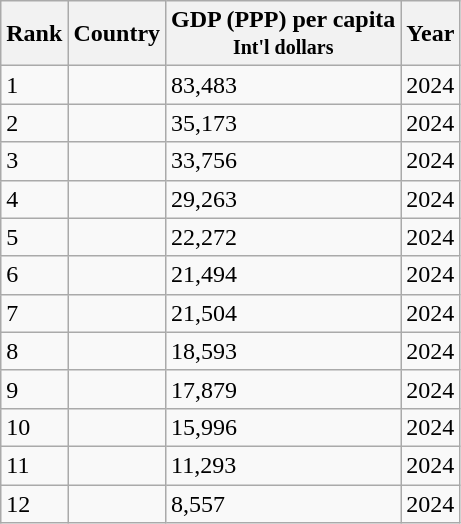<table class="wikitable sortable">
<tr>
<th data-sort-type="number">Rank</th>
<th>Country</th>
<th>GDP (PPP) per capita<br><small>Int'l dollars</small></th>
<th>Year</th>
</tr>
<tr>
<td>1</td>
<td align="left"></td>
<td>83,483</td>
<td>2024</td>
</tr>
<tr>
<td>2</td>
<td align="left"></td>
<td>35,173</td>
<td>2024</td>
</tr>
<tr>
<td>3</td>
<td align="left"></td>
<td>33,756</td>
<td>2024</td>
</tr>
<tr>
<td>4</td>
<td align="left"></td>
<td>29,263</td>
<td>2024</td>
</tr>
<tr>
<td>5</td>
<td align="left"></td>
<td>22,272</td>
<td>2024</td>
</tr>
<tr>
<td>6</td>
<td align="left"></td>
<td>21,494</td>
<td>2024</td>
</tr>
<tr>
<td>7</td>
<td align="left"></td>
<td>21,504</td>
<td>2024</td>
</tr>
<tr>
<td>8</td>
<td align="left"></td>
<td>18,593</td>
<td>2024</td>
</tr>
<tr>
<td>9</td>
<td align="left"></td>
<td>17,879</td>
<td>2024</td>
</tr>
<tr>
<td>10</td>
<td align="left"></td>
<td>15,996</td>
<td>2024</td>
</tr>
<tr>
<td>11</td>
<td align="left"></td>
<td>11,293</td>
<td>2024</td>
</tr>
<tr>
<td>12</td>
<td align="left"></td>
<td>8,557</td>
<td>2024</td>
</tr>
</table>
